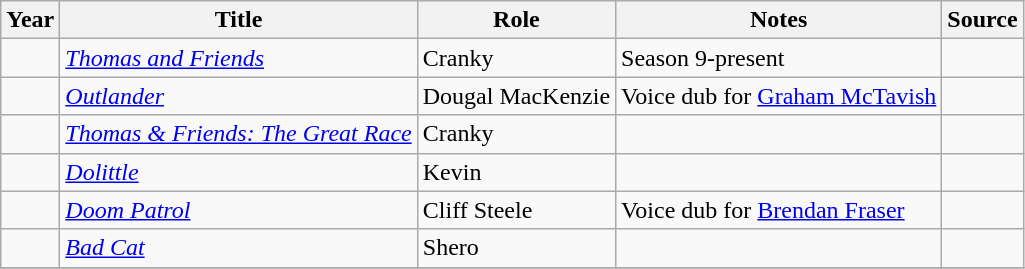<table class="wikitable sortable plainrowheaders">
<tr>
<th>Year</th>
<th>Title</th>
<th>Role</th>
<th class="unsortable">Notes</th>
<th class="unsortable">Source</th>
</tr>
<tr>
<td></td>
<td><em><a href='#'>Thomas and Friends</a></em></td>
<td>Cranky</td>
<td>Season 9-present</td>
<td></td>
</tr>
<tr>
<td></td>
<td><em><a href='#'>Outlander</a></em></td>
<td>Dougal MacKenzie</td>
<td>Voice dub for <a href='#'>Graham McTavish</a></td>
<td></td>
</tr>
<tr>
<td></td>
<td><em><a href='#'>Thomas & Friends: The Great Race</a></em></td>
<td>Cranky</td>
<td></td>
<td></td>
</tr>
<tr>
<td></td>
<td><em><a href='#'>Dolittle</a></em></td>
<td>Kevin</td>
<td></td>
<td></td>
</tr>
<tr>
<td></td>
<td><em><a href='#'>Doom Patrol</a></em></td>
<td>Cliff Steele</td>
<td>Voice dub for <a href='#'>Brendan Fraser</a></td>
<td></td>
</tr>
<tr>
<td></td>
<td><em><a href='#'>Bad Cat</a></em></td>
<td>Shero</td>
<td></td>
<td></td>
</tr>
<tr>
</tr>
</table>
